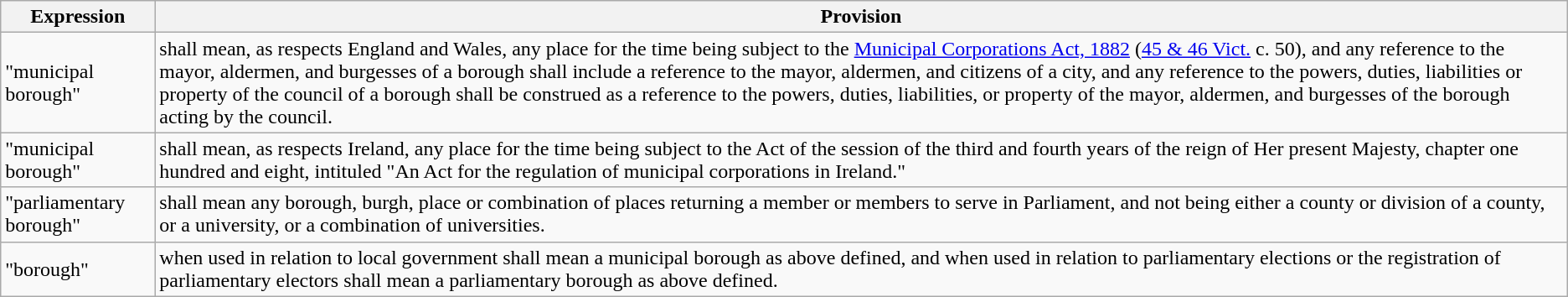<table class="wikitable">
<tr>
<th>Expression</th>
<th>Provision</th>
</tr>
<tr>
<td>"municipal borough"</td>
<td>shall mean, as respects England and Wales, any place for the time being subject to the <a href='#'>Municipal Corporations Act, 1882</a> (<a href='#'>45 & 46 Vict.</a> c. 50), and any reference to the mayor, aldermen, and burgesses of a borough shall include a reference to the mayor, aldermen, and citizens of a city, and any reference to the powers, duties, liabilities or property of the council of a borough shall be construed as a reference to the powers, duties, liabilities, or property of the mayor, aldermen, and burgesses of the borough acting by the council.</td>
</tr>
<tr>
<td>"municipal borough"</td>
<td>shall mean, as respects Ireland, any place for the time being subject to the Act of the session of the third and fourth years of the reign of Her present Majesty, chapter one hundred and eight, intituled "An Act for the regulation of municipal corporations in Ireland."</td>
</tr>
<tr>
<td>"parliamentary borough"</td>
<td>shall mean any borough, burgh, place or combination of places returning a member or members to serve in Parliament, and not being either a county or division of a county, or a university, or a combination of universities.</td>
</tr>
<tr>
<td>"borough"</td>
<td>when used in relation to local government shall mean a municipal borough as above defined, and when used in relation to parliamentary elections or the registration of parliamentary electors shall mean a parliamentary borough as above defined.</td>
</tr>
</table>
